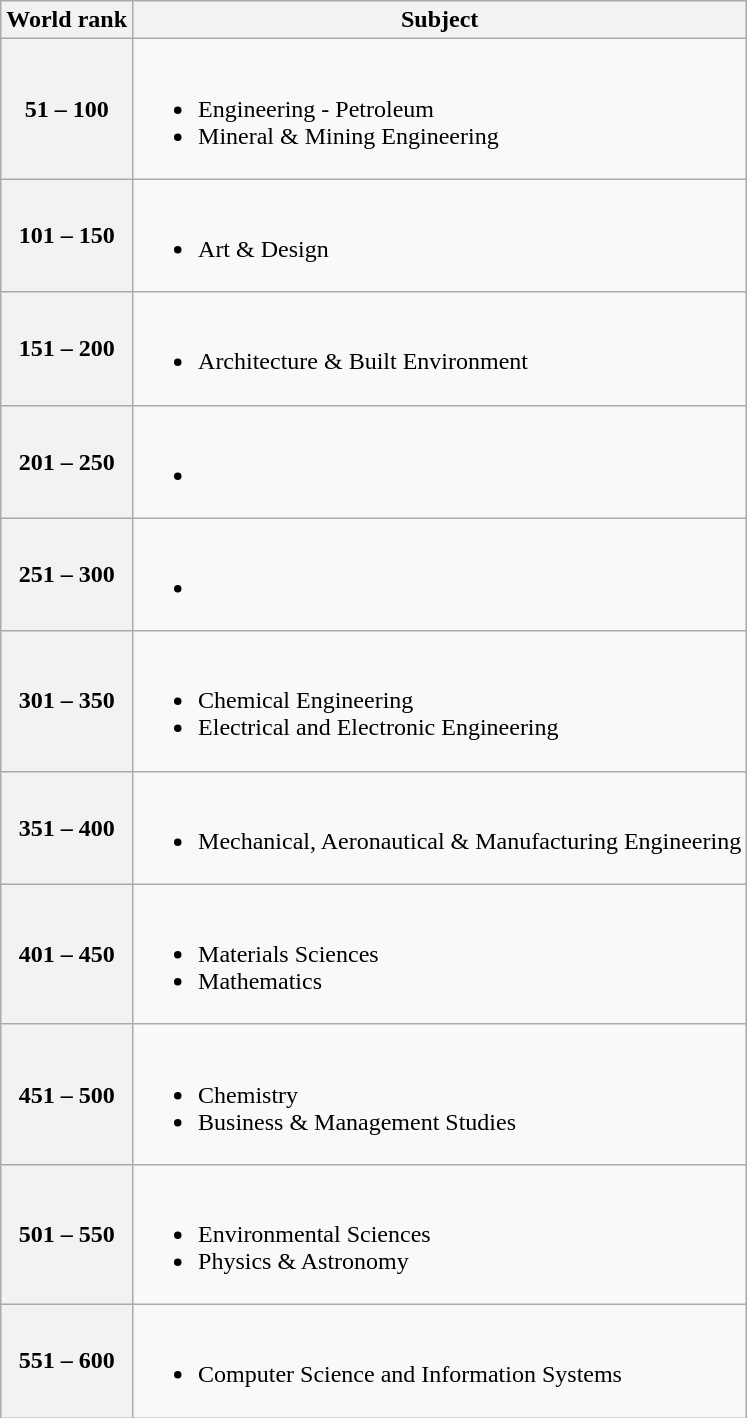<table class="wikitable">
<tr>
<th>World rank</th>
<th>Subject</th>
</tr>
<tr>
<th><strong>51 – 100</strong></th>
<td><br><ul><li>Engineering - Petroleum</li><li>Mineral & Mining Engineering</li></ul></td>
</tr>
<tr>
<th><strong>101 – 150</strong></th>
<td><br><ul><li>Art & Design</li></ul></td>
</tr>
<tr>
<th><strong>151 – 200</strong></th>
<td><br><ul><li>Architecture & Built Environment</li></ul></td>
</tr>
<tr>
<th><strong>201 – 250</strong></th>
<td><br><ul><li></li></ul></td>
</tr>
<tr>
<th><strong>251 – 300</strong></th>
<td><br><ul><li></li></ul></td>
</tr>
<tr>
<th><strong>301 – 350</strong></th>
<td><br><ul><li>Chemical Engineering</li><li>Electrical and Electronic Engineering</li></ul></td>
</tr>
<tr>
<th><strong>351 – 400</strong></th>
<td><br><ul><li>Mechanical, Aeronautical & Manufacturing Engineering</li></ul></td>
</tr>
<tr>
<th><strong>401 – 450</strong></th>
<td><br><ul><li>Materials Sciences</li><li>Mathematics</li></ul></td>
</tr>
<tr>
<th><strong>451 – 500</strong></th>
<td><br><ul><li>Chemistry</li><li>Business & Management Studies</li></ul></td>
</tr>
<tr>
<th><strong>501 – 550</strong></th>
<td><br><ul><li>Environmental Sciences</li><li>Physics & Astronomy</li></ul></td>
</tr>
<tr>
<th><strong>551 – 600</strong></th>
<td><br><ul><li>Computer Science and Information Systems</li></ul></td>
</tr>
</table>
